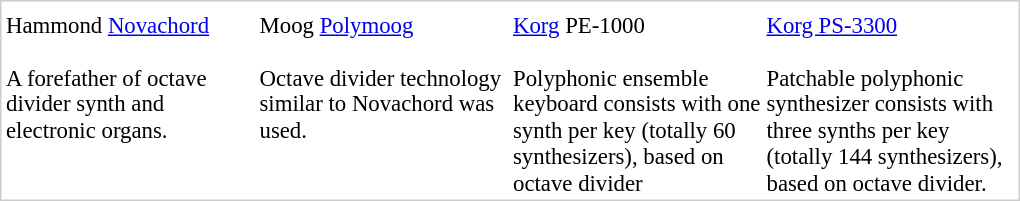<table style="border:1px solid #CCC;font-size:95%;line-height:2.5ex;">
<tr>
<td width="165px"></td>
<td width="165px"></td>
<td width="165px"></td>
<td width="165px"></td>
</tr>
<tr style="vertical-align:top;">
<td>Hammond <a href='#'>Novachord</a> <br><br>	A forefather of octave divider synth and electronic organs.</td>
<td>Moog <a href='#'>Polymoog</a> <br><br>	Octave divider technology similar to Novachord was used.</td>
<td><a href='#'>Korg</a> PE-1000 <br><br>	Polyphonic ensemble keyboard consists with one synth per key (totally 60 synthesizers), based on octave divider</td>
<td><a href='#'>Korg PS-3300</a> <br><br>	Patchable polyphonic synthesizer consists with three synths per key (totally 144 synthesizers), based on octave divider.</td>
</tr>
</table>
